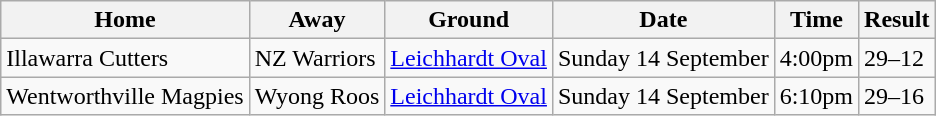<table class="wikitable">
<tr>
<th>Home</th>
<th>Away</th>
<th>Ground</th>
<th>Date</th>
<th>Time</th>
<th>Result</th>
</tr>
<tr>
<td>Illawarra Cutters</td>
<td>NZ Warriors</td>
<td><a href='#'>Leichhardt Oval</a></td>
<td>Sunday 14 September</td>
<td>4:00pm</td>
<td>29–12</td>
</tr>
<tr>
<td>Wentworthville Magpies</td>
<td>Wyong Roos</td>
<td><a href='#'>Leichhardt Oval</a></td>
<td>Sunday 14 September</td>
<td>6:10pm</td>
<td>29–16</td>
</tr>
</table>
